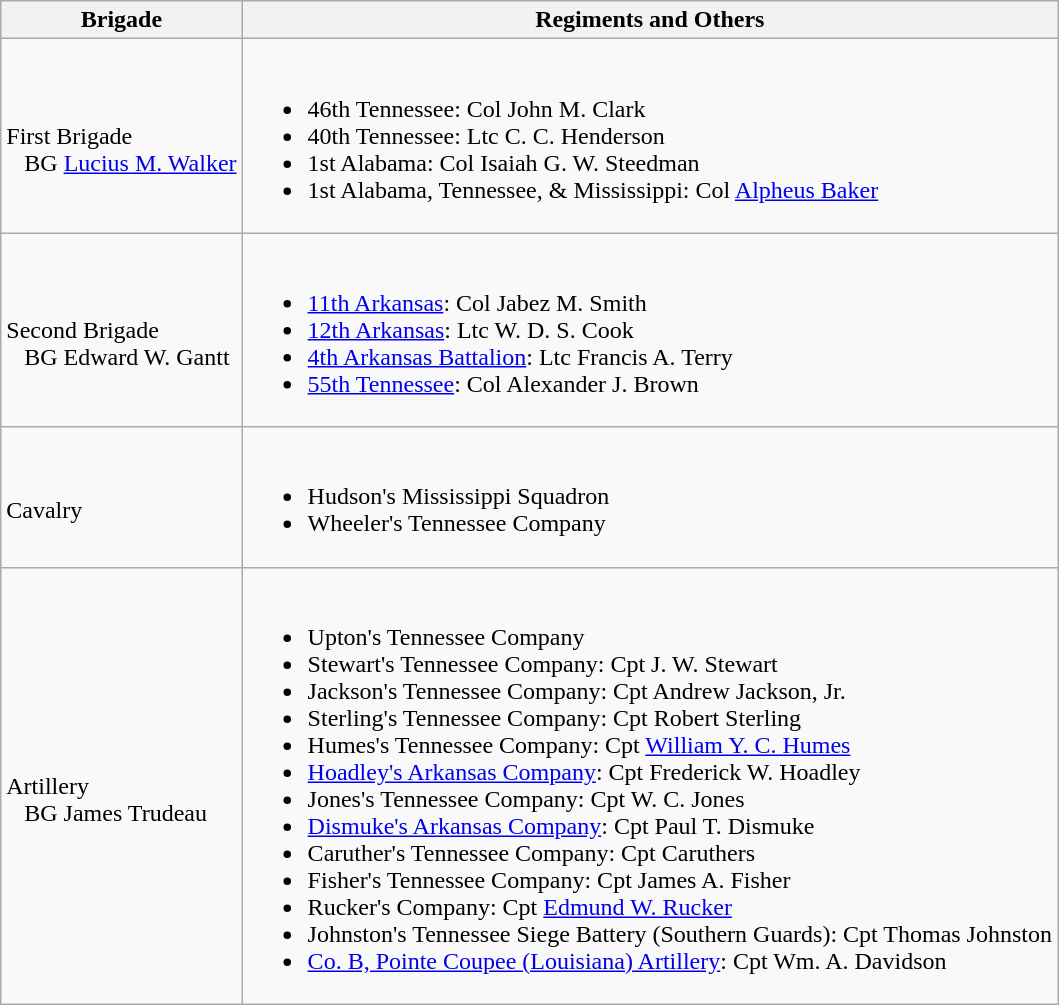<table class="wikitable">
<tr>
<th>Brigade</th>
<th>Regiments and Others</th>
</tr>
<tr>
<td rowspan=1><br>First Brigade
<br>  
BG <a href='#'>Lucius M. Walker</a></td>
<td><br><ul><li>46th Tennessee: Col John M. Clark</li><li>40th Tennessee: Ltc C. C. Henderson</li><li>1st Alabama: Col Isaiah G. W. Steedman</li><li>1st Alabama, Tennessee, & Mississippi: Col <a href='#'>Alpheus Baker</a></li></ul></td>
</tr>
<tr>
<td rowspan=1><br>Second Brigade
<br>  
BG Edward W. Gantt</td>
<td><br><ul><li><a href='#'>11th Arkansas</a>: Col Jabez M. Smith</li><li><a href='#'>12th Arkansas</a>: Ltc W. D. S. Cook</li><li><a href='#'>4th Arkansas Battalion</a>: Ltc Francis A. Terry</li><li><a href='#'>55th Tennessee</a>: Col Alexander J. Brown</li></ul></td>
</tr>
<tr>
<td rowspan=1><br>Cavalry</td>
<td><br><ul><li>Hudson's Mississippi Squadron</li><li>Wheeler's Tennessee Company</li></ul></td>
</tr>
<tr>
<td rowspan=1><br>Artillery
<br>  
BG James Trudeau</td>
<td><br><ul><li>Upton's Tennessee Company</li><li>Stewart's Tennessee Company: Cpt J. W. Stewart</li><li>Jackson's Tennessee Company: Cpt Andrew Jackson, Jr.</li><li>Sterling's Tennessee Company: Cpt Robert Sterling</li><li>Humes's Tennessee Company: Cpt <a href='#'>William Y. C. Humes</a></li><li><a href='#'>Hoadley's Arkansas Company</a>: Cpt Frederick W. Hoadley</li><li>Jones's Tennessee Company: Cpt W. C. Jones</li><li><a href='#'>Dismuke's Arkansas Company</a>: Cpt Paul T. Dismuke</li><li>Caruther's Tennessee Company: Cpt Caruthers</li><li>Fisher's Tennessee Company: Cpt James A. Fisher</li><li>Rucker's Company: Cpt <a href='#'>Edmund W. Rucker</a></li><li>Johnston's Tennessee Siege Battery (Southern Guards): Cpt Thomas Johnston</li><li><a href='#'>Co. B, Pointe Coupee (Louisiana) Artillery</a>: Cpt Wm. A. Davidson</li></ul></td>
</tr>
</table>
